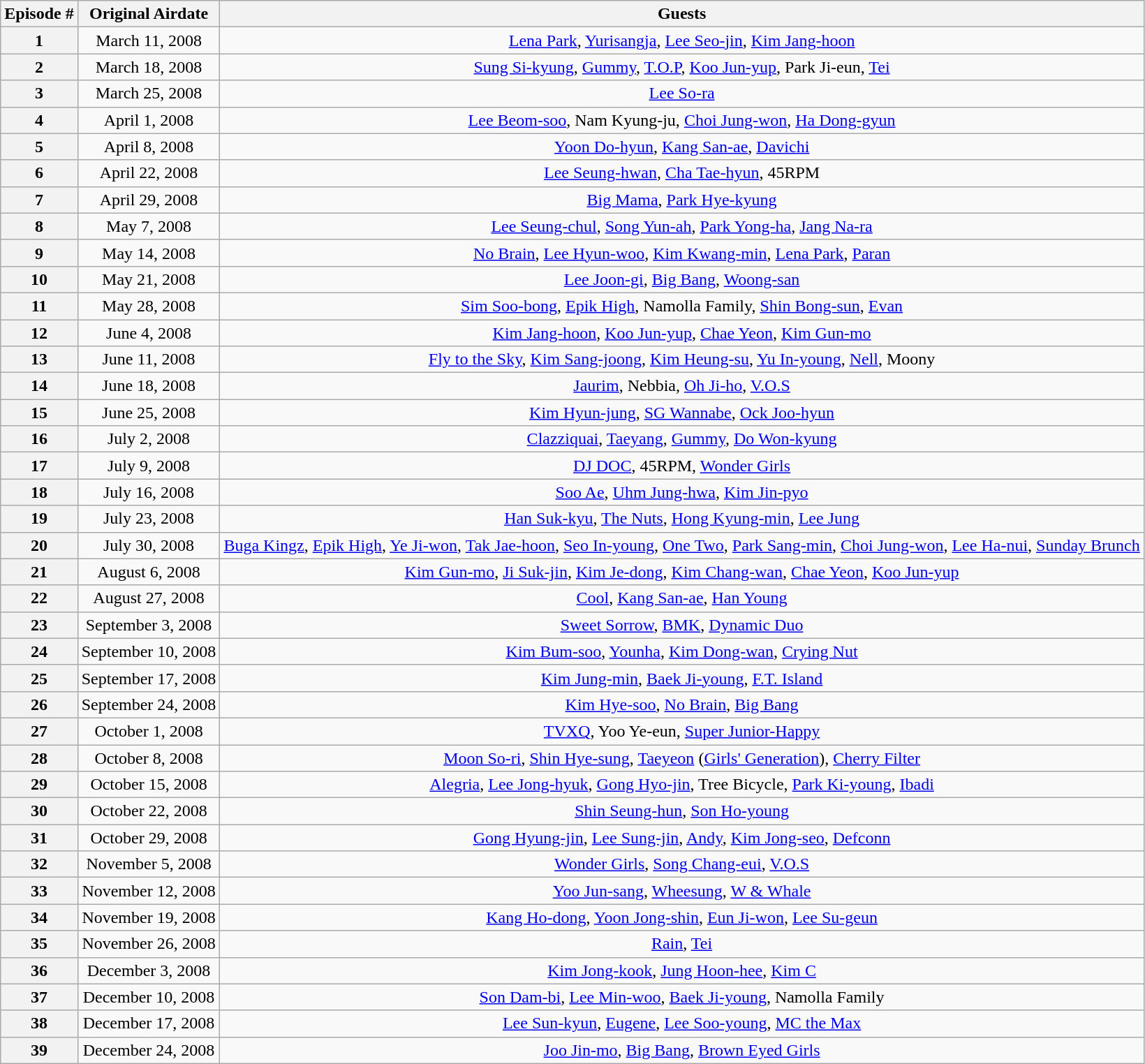<table class="wikitable" border="1" style="center">
<tr>
<th>Episode #</th>
<th>Original Airdate</th>
<th>Guests</th>
</tr>
<tr align="center">
<th>1</th>
<td>March 11, 2008</td>
<td><a href='#'>Lena Park</a>, <a href='#'>Yurisangja</a>, <a href='#'>Lee Seo-jin</a>, <a href='#'>Kim Jang-hoon</a></td>
</tr>
<tr align="center">
<th>2</th>
<td>March 18, 2008</td>
<td><a href='#'>Sung Si-kyung</a>, <a href='#'>Gummy</a>, <a href='#'>T.O.P</a>, <a href='#'>Koo Jun-yup</a>, Park Ji-eun, <a href='#'>Tei</a></td>
</tr>
<tr align="center">
<th>3</th>
<td>March 25, 2008</td>
<td><a href='#'>Lee So-ra</a></td>
</tr>
<tr align="center">
<th>4</th>
<td>April 1, 2008</td>
<td><a href='#'>Lee Beom-soo</a>, Nam Kyung-ju, <a href='#'>Choi Jung-won</a>, <a href='#'>Ha Dong-gyun</a></td>
</tr>
<tr align="center">
<th>5</th>
<td>April 8, 2008</td>
<td><a href='#'>Yoon Do-hyun</a>, <a href='#'>Kang San-ae</a>, <a href='#'>Davichi</a></td>
</tr>
<tr align="center">
<th>6</th>
<td>April 22, 2008</td>
<td><a href='#'>Lee Seung-hwan</a>, <a href='#'>Cha Tae-hyun</a>, 45RPM</td>
</tr>
<tr align="center">
<th>7</th>
<td>April 29, 2008</td>
<td><a href='#'>Big Mama</a>, <a href='#'>Park Hye-kyung</a></td>
</tr>
<tr align="center">
<th>8</th>
<td>May 7, 2008</td>
<td><a href='#'>Lee Seung-chul</a>, <a href='#'>Song Yun-ah</a>, <a href='#'>Park Yong-ha</a>, <a href='#'>Jang Na-ra</a></td>
</tr>
<tr align="center">
<th>9</th>
<td>May 14, 2008</td>
<td><a href='#'>No Brain</a>, <a href='#'>Lee Hyun-woo</a>, <a href='#'>Kim Kwang-min</a>, <a href='#'>Lena Park</a>, <a href='#'>Paran</a></td>
</tr>
<tr align="center">
<th>10</th>
<td>May 21, 2008</td>
<td><a href='#'>Lee Joon-gi</a>, <a href='#'>Big Bang</a>, <a href='#'>Woong-san</a></td>
</tr>
<tr align="center">
<th>11</th>
<td>May 28, 2008</td>
<td><a href='#'>Sim Soo-bong</a>, <a href='#'>Epik High</a>, Namolla Family, <a href='#'>Shin Bong-sun</a>, <a href='#'>Evan</a></td>
</tr>
<tr align="center">
<th>12</th>
<td>June 4, 2008</td>
<td><a href='#'>Kim Jang-hoon</a>, <a href='#'>Koo Jun-yup</a>, <a href='#'>Chae Yeon</a>, <a href='#'>Kim Gun-mo</a></td>
</tr>
<tr align="center">
<th>13</th>
<td>June 11, 2008</td>
<td><a href='#'>Fly to the Sky</a>, <a href='#'>Kim Sang-joong</a>, <a href='#'>Kim Heung-su</a>, <a href='#'>Yu In-young</a>, <a href='#'>Nell</a>, Moony</td>
</tr>
<tr align="center">
<th>14</th>
<td>June 18, 2008</td>
<td><a href='#'>Jaurim</a>, Nebbia, <a href='#'>Oh Ji-ho</a>, <a href='#'>V.O.S</a></td>
</tr>
<tr align="center">
<th>15</th>
<td>June 25, 2008</td>
<td><a href='#'>Kim Hyun-jung</a>, <a href='#'>SG Wannabe</a>, <a href='#'>Ock Joo-hyun</a></td>
</tr>
<tr align="center">
<th>16</th>
<td>July 2, 2008</td>
<td><a href='#'>Clazziquai</a>, <a href='#'>Taeyang</a>, <a href='#'>Gummy</a>, <a href='#'>Do Won-kyung</a></td>
</tr>
<tr align="center">
<th>17</th>
<td>July 9, 2008</td>
<td><a href='#'>DJ DOC</a>, 45RPM, <a href='#'>Wonder Girls</a></td>
</tr>
<tr align="center">
<th>18</th>
<td>July 16, 2008</td>
<td><a href='#'>Soo Ae</a>, <a href='#'>Uhm Jung-hwa</a>, <a href='#'>Kim Jin-pyo</a></td>
</tr>
<tr align="center">
<th>19</th>
<td>July 23, 2008</td>
<td><a href='#'>Han Suk-kyu</a>, <a href='#'>The Nuts</a>, <a href='#'>Hong Kyung-min</a>, <a href='#'>Lee Jung</a></td>
</tr>
<tr align="center">
<th>20</th>
<td>July 30, 2008</td>
<td><a href='#'>Buga Kingz</a>, <a href='#'>Epik High</a>, <a href='#'>Ye Ji-won</a>, <a href='#'>Tak Jae-hoon</a>, <a href='#'>Seo In-young</a>, <a href='#'>One Two</a>, <a href='#'>Park Sang-min</a>, <a href='#'>Choi Jung-won</a>, <a href='#'>Lee Ha-nui</a>, <a href='#'>Sunday Brunch</a></td>
</tr>
<tr align="center">
<th>21</th>
<td>August 6, 2008</td>
<td><a href='#'>Kim Gun-mo</a>, <a href='#'>Ji Suk-jin</a>, <a href='#'>Kim Je-dong</a>, <a href='#'>Kim Chang-wan</a>, <a href='#'>Chae Yeon</a>, <a href='#'>Koo Jun-yup</a></td>
</tr>
<tr align="center">
<th>22</th>
<td>August 27, 2008</td>
<td><a href='#'>Cool</a>, <a href='#'>Kang San-ae</a>, <a href='#'>Han Young</a></td>
</tr>
<tr align="center">
<th>23</th>
<td>September 3, 2008</td>
<td><a href='#'>Sweet Sorrow</a>, <a href='#'>BMK</a>, <a href='#'>Dynamic Duo</a></td>
</tr>
<tr align="center">
<th>24</th>
<td>September 10, 2008</td>
<td><a href='#'>Kim Bum-soo</a>, <a href='#'>Younha</a>, <a href='#'>Kim Dong-wan</a>, <a href='#'>Crying Nut</a></td>
</tr>
<tr align="center">
<th>25</th>
<td>September 17, 2008</td>
<td><a href='#'>Kim Jung-min</a>, <a href='#'>Baek Ji-young</a>, <a href='#'>F.T. Island</a></td>
</tr>
<tr align="center">
<th>26</th>
<td>September 24, 2008</td>
<td><a href='#'>Kim Hye-soo</a>, <a href='#'>No Brain</a>, <a href='#'>Big Bang</a></td>
</tr>
<tr align="center">
<th>27</th>
<td>October 1, 2008</td>
<td><a href='#'>TVXQ</a>, Yoo Ye-eun, <a href='#'>Super Junior-Happy</a></td>
</tr>
<tr align="center">
<th>28</th>
<td>October 8, 2008</td>
<td><a href='#'>Moon So-ri</a>, <a href='#'>Shin Hye-sung</a>, <a href='#'>Taeyeon</a> (<a href='#'>Girls' Generation</a>), <a href='#'>Cherry Filter</a></td>
</tr>
<tr align="center">
<th>29</th>
<td>October 15, 2008</td>
<td><a href='#'>Alegria</a>, <a href='#'>Lee Jong-hyuk</a>, <a href='#'>Gong Hyo-jin</a>, Tree Bicycle, <a href='#'>Park Ki-young</a>, <a href='#'>Ibadi</a></td>
</tr>
<tr align="center">
<th>30</th>
<td>October 22, 2008</td>
<td><a href='#'>Shin Seung-hun</a>, <a href='#'>Son Ho-young</a></td>
</tr>
<tr align="center">
<th>31</th>
<td>October 29, 2008</td>
<td><a href='#'>Gong Hyung-jin</a>, <a href='#'>Lee Sung-jin</a>, <a href='#'>Andy</a>, <a href='#'>Kim Jong-seo</a>, <a href='#'>Defconn</a></td>
</tr>
<tr align="center">
<th>32</th>
<td>November 5, 2008</td>
<td><a href='#'>Wonder Girls</a>, <a href='#'>Song Chang-eui</a>, <a href='#'>V.O.S</a></td>
</tr>
<tr align="center">
<th>33</th>
<td>November 12, 2008</td>
<td><a href='#'>Yoo Jun-sang</a>, <a href='#'>Wheesung</a>, <a href='#'>W & Whale</a></td>
</tr>
<tr align="center">
<th>34</th>
<td>November 19, 2008</td>
<td><a href='#'>Kang Ho-dong</a>, <a href='#'>Yoon Jong-shin</a>, <a href='#'>Eun Ji-won</a>, <a href='#'>Lee Su-geun</a></td>
</tr>
<tr align="center">
<th>35</th>
<td>November 26, 2008</td>
<td><a href='#'>Rain</a>, <a href='#'>Tei</a></td>
</tr>
<tr align="center">
<th>36</th>
<td>December 3, 2008</td>
<td><a href='#'>Kim Jong-kook</a>, <a href='#'>Jung Hoon-hee</a>, <a href='#'>Kim C</a></td>
</tr>
<tr align="center">
<th>37</th>
<td>December 10, 2008</td>
<td><a href='#'>Son Dam-bi</a>, <a href='#'>Lee Min-woo</a>, <a href='#'>Baek Ji-young</a>, Namolla Family</td>
</tr>
<tr align="center">
<th>38</th>
<td>December 17, 2008</td>
<td><a href='#'>Lee Sun-kyun</a>, <a href='#'>Eugene</a>, <a href='#'>Lee Soo-young</a>, <a href='#'>MC the Max</a></td>
</tr>
<tr align="center">
<th>39</th>
<td>December 24, 2008</td>
<td><a href='#'>Joo Jin-mo</a>, <a href='#'>Big Bang</a>, <a href='#'>Brown Eyed Girls</a></td>
</tr>
</table>
